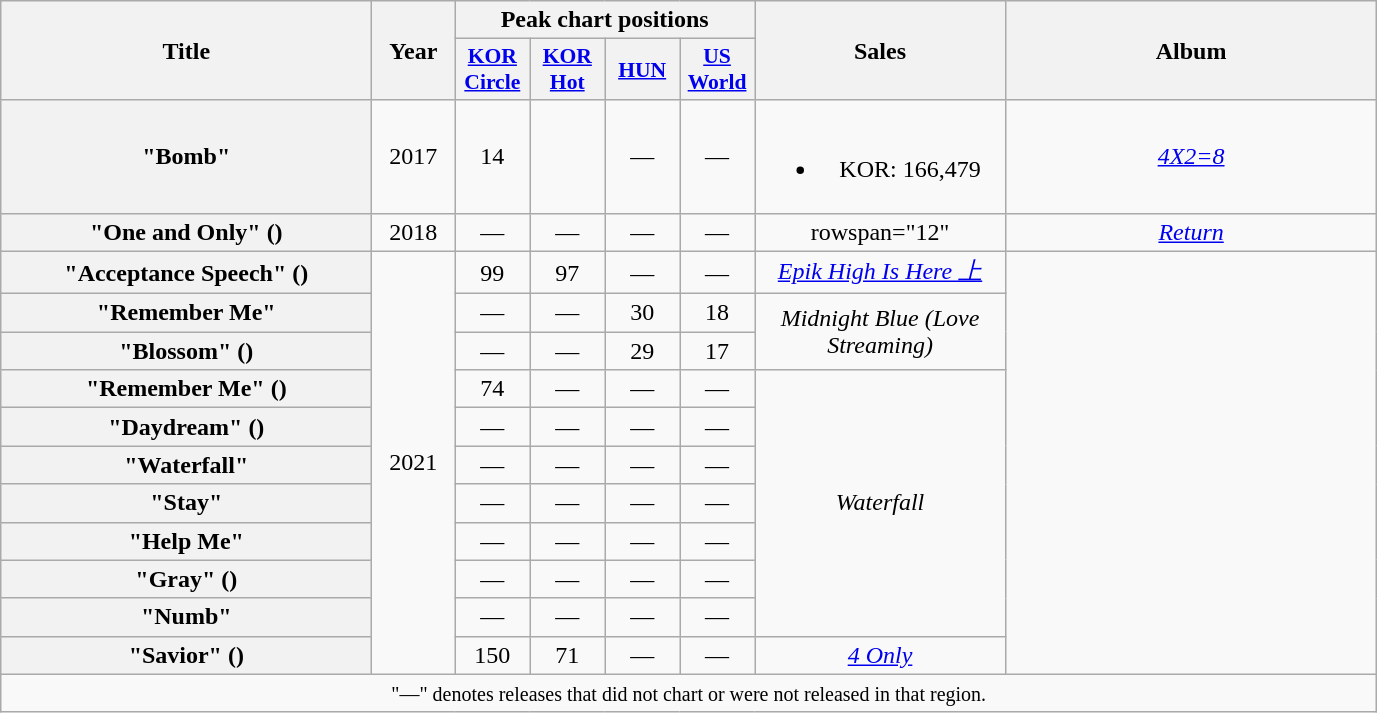<table class="wikitable plainrowheaders" style="text-align:center;">
<tr>
<th scope="col" rowspan="2" style="width:15em;">Title</th>
<th scope="col" rowspan="2" style="width:3em;">Year</th>
<th scope="col" colspan="4">Peak chart positions</th>
<th scope="col" rowspan="2" style="width:10em;">Sales</th>
<th scope="col" rowspan="2" style="width:15em;">Album</th>
</tr>
<tr>
<th scope="col" style="width:3em;font-size:90%"><a href='#'>KOR<br>Circle</a><br></th>
<th scope="col" style="width:3em;font-size:90%"><a href='#'>KOR<br>Hot</a><br></th>
<th scope="col" style="width:3em;font-size:90%"><a href='#'>HUN</a><br></th>
<th scope="col" style="width:3em;font-size:90%"><a href='#'>US<br>World</a><br></th>
</tr>
<tr>
<th scope="row">"Bomb" <br></th>
<td>2017</td>
<td>14</td>
<td></td>
<td>—</td>
<td>—</td>
<td><br><ul><li>KOR: 166,479</li></ul></td>
<td><em><a href='#'>4X2=8</a></em></td>
</tr>
<tr>
<th scope="row">"One and Only" ()</th>
<td>2018</td>
<td>—</td>
<td>—</td>
<td>—</td>
<td>—</td>
<td>rowspan="12" </td>
<td><em><a href='#'>Return</a></em></td>
</tr>
<tr>
<th scope="row">"Acceptance Speech" () <br></th>
<td rowspan="11">2021</td>
<td>99</td>
<td>97</td>
<td>—</td>
<td>—</td>
<td><em><a href='#'>Epik High Is Here 上</a></em></td>
</tr>
<tr>
<th scope="row">"Remember Me"</th>
<td>—</td>
<td>—</td>
<td>30</td>
<td>18</td>
<td rowspan="2"><em>Midnight Blue (Love Streaming)</em></td>
</tr>
<tr>
<th scope="row">"Blossom" ()</th>
<td>—</td>
<td>—</td>
<td>29</td>
<td>17</td>
</tr>
<tr>
<th scope="row">"Remember Me" ()</th>
<td>74</td>
<td>—</td>
<td>—</td>
<td>—</td>
<td rowspan="7"><em>Waterfall</em></td>
</tr>
<tr>
<th scope="row">"Daydream" ()</th>
<td>—</td>
<td>—</td>
<td>—</td>
<td>—</td>
</tr>
<tr>
<th scope="row">"Waterfall"</th>
<td>—</td>
<td>—</td>
<td>—</td>
<td>—</td>
</tr>
<tr>
<th scope="row">"Stay"</th>
<td>—</td>
<td>—</td>
<td>—</td>
<td>—</td>
</tr>
<tr>
<th scope="row">"Help Me"</th>
<td>—</td>
<td>—</td>
<td>—</td>
<td>—</td>
</tr>
<tr>
<th scope="row">"Gray" ()</th>
<td>—</td>
<td>—</td>
<td>—</td>
<td>—</td>
</tr>
<tr>
<th scope="row">"Numb"</th>
<td>—</td>
<td>—</td>
<td>—</td>
<td>—</td>
</tr>
<tr>
<th scope="row">"Savior" () <br></th>
<td>150</td>
<td>71</td>
<td>—</td>
<td>—</td>
<td><em><a href='#'>4 Only</a></em></td>
</tr>
<tr>
<td colspan="8"><small>"—" denotes releases that did not chart or were not released in that region.</small></td>
</tr>
</table>
